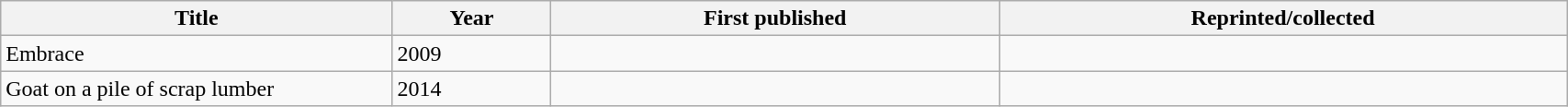<table class='wikitable sortable' width='90%'>
<tr>
<th width=25%>Title</th>
<th>Year</th>
<th>First published</th>
<th>Reprinted/collected</th>
</tr>
<tr>
<td>Embrace</td>
<td>2009</td>
<td></td>
<td></td>
</tr>
<tr>
<td>Goat on a pile of scrap lumber</td>
<td>2014</td>
<td></td>
<td></td>
</tr>
</table>
